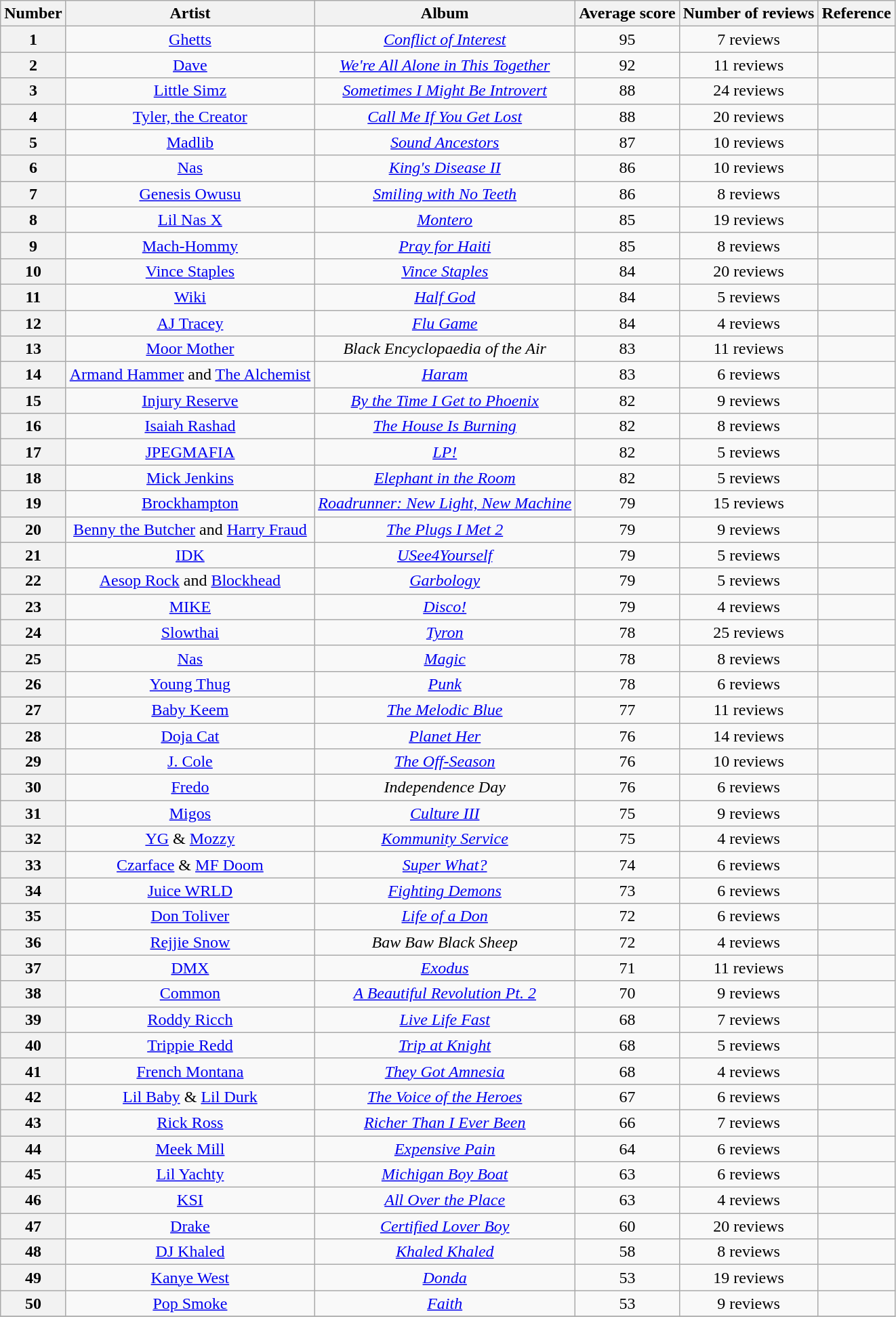<table class="wikitable sortable" style="text-align:center;">
<tr>
<th scope="col">Number</th>
<th scope="col">Artist</th>
<th scope="col">Album</th>
<th scope="col">Average score</th>
<th scope="col">Number of reviews</th>
<th scope="col">Reference</th>
</tr>
<tr>
<th scope="row">1</th>
<td><a href='#'>Ghetts</a></td>
<td><em><a href='#'>Conflict of Interest</a></em></td>
<td>95</td>
<td>7 reviews</td>
<td></td>
</tr>
<tr>
<th scope="row">2</th>
<td><a href='#'>Dave</a></td>
<td><em><a href='#'>We're All Alone in This Together</a></em></td>
<td>92</td>
<td>11 reviews</td>
<td></td>
</tr>
<tr>
<th scope="row">3</th>
<td><a href='#'>Little Simz</a></td>
<td><em><a href='#'>Sometimes I Might Be Introvert</a></em></td>
<td>88</td>
<td>24 reviews</td>
<td></td>
</tr>
<tr>
<th scope="row">4</th>
<td><a href='#'>Tyler, the Creator</a></td>
<td><em><a href='#'>Call Me If You Get Lost</a></em></td>
<td>88</td>
<td>20 reviews</td>
<td></td>
</tr>
<tr>
<th scope="row">5</th>
<td><a href='#'>Madlib</a></td>
<td><em><a href='#'>Sound Ancestors</a></em></td>
<td>87</td>
<td>10 reviews</td>
<td></td>
</tr>
<tr>
<th scope="row">6</th>
<td><a href='#'>Nas</a></td>
<td><em><a href='#'>King's Disease II</a></em></td>
<td>86</td>
<td>10 reviews</td>
<td></td>
</tr>
<tr>
<th scope="row">7</th>
<td><a href='#'>Genesis Owusu</a></td>
<td><em><a href='#'>Smiling with No Teeth</a></em></td>
<td>86</td>
<td>8 reviews</td>
<td></td>
</tr>
<tr>
<th scope="row">8</th>
<td><a href='#'>Lil Nas X</a></td>
<td><em><a href='#'>Montero</a></em></td>
<td>85</td>
<td>19 reviews</td>
<td></td>
</tr>
<tr>
<th scope="row">9</th>
<td><a href='#'>Mach-Hommy</a></td>
<td><em><a href='#'>Pray for Haiti</a></em></td>
<td>85</td>
<td>8 reviews</td>
<td></td>
</tr>
<tr>
<th scope="row">10</th>
<td><a href='#'>Vince Staples</a></td>
<td><em><a href='#'>Vince Staples</a></em></td>
<td>84</td>
<td>20 reviews</td>
<td></td>
</tr>
<tr>
<th scope="row">11</th>
<td><a href='#'>Wiki</a></td>
<td><em><a href='#'>Half God</a></em></td>
<td>84</td>
<td>5 reviews</td>
<td></td>
</tr>
<tr>
<th scope="row">12</th>
<td><a href='#'>AJ Tracey</a></td>
<td><em><a href='#'>Flu Game</a></em></td>
<td>84</td>
<td>4 reviews</td>
<td></td>
</tr>
<tr>
<th scope="row">13</th>
<td><a href='#'>Moor Mother</a></td>
<td><em>Black Encyclopaedia of the Air</em></td>
<td>83</td>
<td>11 reviews</td>
<td></td>
</tr>
<tr>
<th scope="row">14</th>
<td><a href='#'>Armand Hammer</a> and <a href='#'>The Alchemist</a></td>
<td><em><a href='#'>Haram</a></em></td>
<td>83</td>
<td>6 reviews</td>
<td></td>
</tr>
<tr>
<th scope="row">15</th>
<td><a href='#'>Injury Reserve</a></td>
<td><em><a href='#'>By the Time I Get to Phoenix</a></em></td>
<td>82</td>
<td>9 reviews</td>
<td></td>
</tr>
<tr>
<th scope="row">16</th>
<td><a href='#'>Isaiah Rashad</a></td>
<td><em><a href='#'>The House Is Burning</a></em></td>
<td>82</td>
<td>8 reviews</td>
<td></td>
</tr>
<tr>
<th scope="row">17</th>
<td><a href='#'>JPEGMAFIA</a></td>
<td><em><a href='#'>LP!</a></em></td>
<td>82</td>
<td>5 reviews</td>
<td></td>
</tr>
<tr>
<th scope="row">18</th>
<td><a href='#'>Mick Jenkins</a></td>
<td><em><a href='#'>Elephant in the Room</a></em></td>
<td>82</td>
<td>5 reviews</td>
<td></td>
</tr>
<tr>
<th scope="row">19</th>
<td><a href='#'>Brockhampton</a></td>
<td><em><a href='#'>Roadrunner: New Light, New Machine</a></em></td>
<td>79</td>
<td>15 reviews</td>
<td></td>
</tr>
<tr>
<th scope="row">20</th>
<td><a href='#'>Benny the Butcher</a> and <a href='#'>Harry Fraud</a></td>
<td><em><a href='#'>The Plugs I Met 2</a></em></td>
<td>79</td>
<td>9 reviews</td>
<td></td>
</tr>
<tr>
<th scope="row">21</th>
<td><a href='#'>IDK</a></td>
<td><em><a href='#'>USee4Yourself</a></em></td>
<td>79</td>
<td>5 reviews</td>
<td></td>
</tr>
<tr>
<th scope="row">22</th>
<td><a href='#'>Aesop Rock</a> and <a href='#'>Blockhead</a></td>
<td><em><a href='#'>Garbology</a></em></td>
<td>79</td>
<td>5 reviews</td>
<td></td>
</tr>
<tr>
<th scope="row">23</th>
<td><a href='#'>MIKE</a></td>
<td><em><a href='#'>Disco!</a></em></td>
<td>79</td>
<td>4 reviews</td>
<td></td>
</tr>
<tr>
<th scope="row">24</th>
<td><a href='#'>Slowthai</a></td>
<td><em><a href='#'>Tyron</a></em></td>
<td>78</td>
<td>25 reviews</td>
<td></td>
</tr>
<tr>
<th scope="row">25</th>
<td><a href='#'>Nas</a></td>
<td><em><a href='#'>Magic</a></em></td>
<td>78</td>
<td>8 reviews</td>
<td></td>
</tr>
<tr>
<th scope="row">26</th>
<td><a href='#'>Young Thug</a></td>
<td><em><a href='#'>Punk</a></em></td>
<td>78</td>
<td>6 reviews</td>
<td></td>
</tr>
<tr>
<th scope="row">27</th>
<td><a href='#'>Baby Keem</a></td>
<td><em><a href='#'>The Melodic Blue</a></em></td>
<td>77</td>
<td>11 reviews</td>
<td></td>
</tr>
<tr>
<th scope="row">28</th>
<td><a href='#'>Doja Cat</a></td>
<td><em><a href='#'>Planet Her</a></em></td>
<td>76</td>
<td>14 reviews</td>
<td></td>
</tr>
<tr>
<th scope="row">29</th>
<td><a href='#'>J. Cole</a></td>
<td><em><a href='#'>The Off-Season</a></em></td>
<td>76</td>
<td>10 reviews</td>
<td></td>
</tr>
<tr>
<th scope="row">30</th>
<td><a href='#'>Fredo</a></td>
<td><em>Independence Day</em></td>
<td>76</td>
<td>6 reviews</td>
<td></td>
</tr>
<tr>
<th scope="row">31</th>
<td><a href='#'>Migos</a></td>
<td><em><a href='#'>Culture III</a></em></td>
<td>75</td>
<td>9 reviews</td>
<td></td>
</tr>
<tr>
<th scope="row">32</th>
<td><a href='#'>YG</a> & <a href='#'>Mozzy</a></td>
<td><em><a href='#'>Kommunity Service</a></em></td>
<td>75</td>
<td>4 reviews</td>
<td></td>
</tr>
<tr>
<th scope="row">33</th>
<td><a href='#'>Czarface</a> & <a href='#'>MF Doom</a></td>
<td><em><a href='#'>Super What?</a></em></td>
<td>74</td>
<td>6 reviews</td>
<td></td>
</tr>
<tr>
<th scope="row">34</th>
<td><a href='#'>Juice WRLD</a></td>
<td><em><a href='#'>Fighting Demons</a></em></td>
<td>73</td>
<td>6 reviews</td>
<td></td>
</tr>
<tr>
<th scope="row">35</th>
<td><a href='#'>Don Toliver</a></td>
<td><em><a href='#'>Life of a Don</a></em></td>
<td>72</td>
<td>6 reviews</td>
<td></td>
</tr>
<tr>
<th scope="row">36</th>
<td><a href='#'>Rejjie Snow</a></td>
<td><em>Baw Baw Black Sheep</em></td>
<td>72</td>
<td>4 reviews</td>
<td></td>
</tr>
<tr>
<th scope="row">37</th>
<td><a href='#'>DMX</a></td>
<td><em><a href='#'>Exodus</a></em></td>
<td>71</td>
<td>11 reviews</td>
<td></td>
</tr>
<tr>
<th scope="row">38</th>
<td><a href='#'>Common</a></td>
<td><em><a href='#'>A Beautiful Revolution Pt. 2</a></em></td>
<td>70</td>
<td>9 reviews</td>
<td></td>
</tr>
<tr>
<th scope="row">39</th>
<td><a href='#'>Roddy Ricch</a></td>
<td><em><a href='#'>Live Life Fast</a></em></td>
<td>68</td>
<td>7 reviews</td>
<td></td>
</tr>
<tr>
<th scope="row">40</th>
<td><a href='#'>Trippie Redd</a></td>
<td><em><a href='#'>Trip at Knight</a></em></td>
<td>68</td>
<td>5 reviews</td>
<td></td>
</tr>
<tr>
<th scope="row">41</th>
<td><a href='#'>French Montana</a></td>
<td><em><a href='#'>They Got Amnesia</a></em></td>
<td>68</td>
<td>4 reviews</td>
<td></td>
</tr>
<tr>
<th scope="row">42</th>
<td><a href='#'>Lil Baby</a> & <a href='#'>Lil Durk</a></td>
<td><em><a href='#'>The Voice of the Heroes</a></em></td>
<td>67</td>
<td>6 reviews</td>
<td></td>
</tr>
<tr>
<th scope="row">43</th>
<td><a href='#'>Rick Ross</a></td>
<td><em><a href='#'>Richer Than I Ever Been</a></em></td>
<td>66</td>
<td>7 reviews</td>
<td></td>
</tr>
<tr>
<th scope="row">44</th>
<td><a href='#'>Meek Mill</a></td>
<td><em><a href='#'>Expensive Pain</a></em></td>
<td>64</td>
<td>6 reviews</td>
<td></td>
</tr>
<tr>
<th scope="row">45</th>
<td><a href='#'>Lil Yachty</a></td>
<td><em><a href='#'>Michigan Boy Boat</a></em></td>
<td>63</td>
<td>6 reviews</td>
<td></td>
</tr>
<tr>
<th scope="row">46</th>
<td><a href='#'>KSI</a></td>
<td><em><a href='#'>All Over the Place</a></em></td>
<td>63</td>
<td>4 reviews</td>
<td></td>
</tr>
<tr>
<th scope="row">47</th>
<td><a href='#'>Drake</a></td>
<td><em><a href='#'>Certified Lover Boy</a></em></td>
<td>60</td>
<td>20 reviews</td>
<td></td>
</tr>
<tr>
<th scope="row">48</th>
<td><a href='#'>DJ Khaled</a></td>
<td><em><a href='#'>Khaled Khaled</a></em></td>
<td>58</td>
<td>8 reviews</td>
<td></td>
</tr>
<tr>
<th scope="row">49</th>
<td><a href='#'>Kanye West</a></td>
<td><em><a href='#'>Donda</a></em></td>
<td>53</td>
<td>19 reviews</td>
<td></td>
</tr>
<tr>
<th scope="row">50</th>
<td><a href='#'>Pop Smoke</a></td>
<td><em><a href='#'>Faith</a></em></td>
<td>53</td>
<td>9 reviews</td>
<td></td>
</tr>
<tr>
</tr>
</table>
